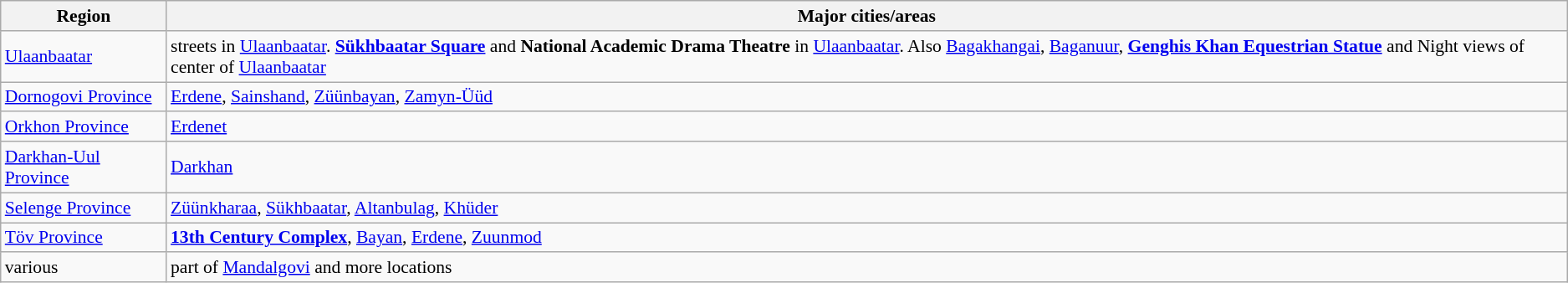<table class="wikitable" style="font-size:90%">
<tr>
<th>Region</th>
<th>Major cities/areas</th>
</tr>
<tr>
<td> <a href='#'>Ulaanbaatar</a></td>
<td>streets in <a href='#'>Ulaanbaatar</a>. <strong><a href='#'>Sükhbaatar Square</a></strong> and <strong>National Academic Drama Theatre</strong> in <a href='#'>Ulaanbaatar</a>. Also <a href='#'>Bagakhangai</a>, <a href='#'>Baganuur</a>, <strong><a href='#'>Genghis Khan Equestrian Statue</a></strong> and Night views of center of <a href='#'>Ulaanbaatar</a></td>
</tr>
<tr>
<td> <a href='#'>Dornogovi Province</a></td>
<td><a href='#'>Erdene</a>, <a href='#'>Sainshand</a>, <a href='#'>Züünbayan</a>, <a href='#'>Zamyn-Üüd</a></td>
</tr>
<tr>
<td> <a href='#'>Orkhon Province</a></td>
<td><a href='#'>Erdenet</a></td>
</tr>
<tr>
<td> <a href='#'>Darkhan-Uul Province</a></td>
<td><a href='#'>Darkhan</a></td>
</tr>
<tr>
<td> <a href='#'>Selenge Province</a></td>
<td><a href='#'>Züünkharaa</a>, <a href='#'>Sükhbaatar</a>, <a href='#'>Altanbulag</a>, <a href='#'>Khüder</a></td>
</tr>
<tr>
<td> <a href='#'>Töv Province</a></td>
<td><strong><a href='#'>13th Century Complex</a></strong>, <a href='#'>Bayan</a>, <a href='#'>Erdene</a>, <a href='#'>Zuunmod</a></td>
</tr>
<tr>
<td>various</td>
<td>part of <a href='#'>Mandalgovi</a> and more locations</td>
</tr>
</table>
